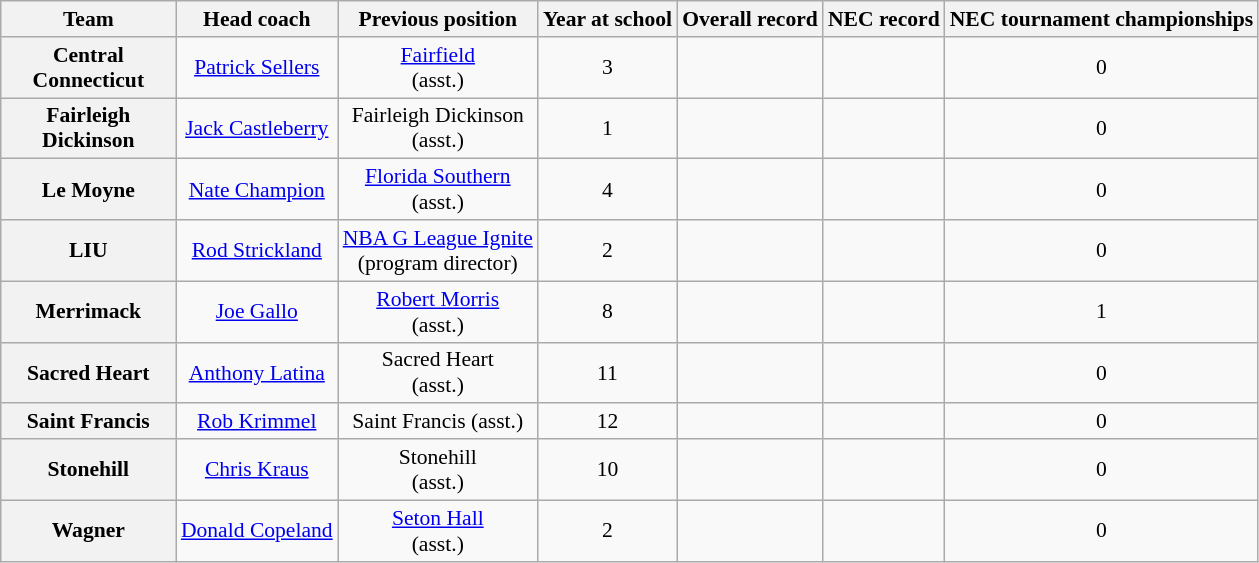<table class="wikitable sortable" style="text-align: center;font-size:90%;">
<tr>
<th width="110">Team</th>
<th>Head coach</th>
<th>Previous position</th>
<th>Year at school</th>
<th>Overall record</th>
<th>NEC record</th>
<th>NEC tournament championships</th>
</tr>
<tr>
<th style=>Central Connecticut</th>
<td><a href='#'>Patrick Sellers</a></td>
<td><a href='#'>Fairfield</a><br>(asst.)</td>
<td>3</td>
<td></td>
<td></td>
<td>0</td>
</tr>
<tr>
<th style=>Fairleigh Dickinson</th>
<td><a href='#'>Jack Castleberry</a></td>
<td>Fairleigh Dickinson<br>(asst.)</td>
<td>1</td>
<td></td>
<td></td>
<td>0</td>
</tr>
<tr>
<th style=>Le Moyne</th>
<td><a href='#'>Nate Champion</a></td>
<td><a href='#'>Florida Southern</a><br>(asst.)</td>
<td>4</td>
<td></td>
<td></td>
<td>0</td>
</tr>
<tr>
<th style=>LIU</th>
<td><a href='#'>Rod Strickland</a></td>
<td><a href='#'>NBA G League Ignite</a><br>(program director)</td>
<td>2</td>
<td></td>
<td></td>
<td>0</td>
</tr>
<tr>
<th style=>Merrimack</th>
<td><a href='#'>Joe Gallo</a></td>
<td><a href='#'>Robert Morris</a><br>(asst.)</td>
<td>8</td>
<td></td>
<td></td>
<td>1</td>
</tr>
<tr>
<th style=>Sacred Heart</th>
<td><a href='#'>Anthony Latina</a></td>
<td>Sacred Heart<br>(asst.)</td>
<td>11</td>
<td></td>
<td></td>
<td>0</td>
</tr>
<tr>
<th style=>Saint Francis</th>
<td><a href='#'>Rob Krimmel</a></td>
<td>Saint Francis (asst.)</td>
<td>12</td>
<td></td>
<td></td>
<td>0</td>
</tr>
<tr>
<th style=>Stonehill</th>
<td><a href='#'>Chris Kraus</a></td>
<td>Stonehill<br>(asst.)</td>
<td>10</td>
<td></td>
<td></td>
<td>0</td>
</tr>
<tr>
<th style=>Wagner</th>
<td><a href='#'>Donald Copeland</a></td>
<td><a href='#'>Seton Hall</a><br>(asst.)</td>
<td>2</td>
<td></td>
<td></td>
<td>0</td>
</tr>
</table>
